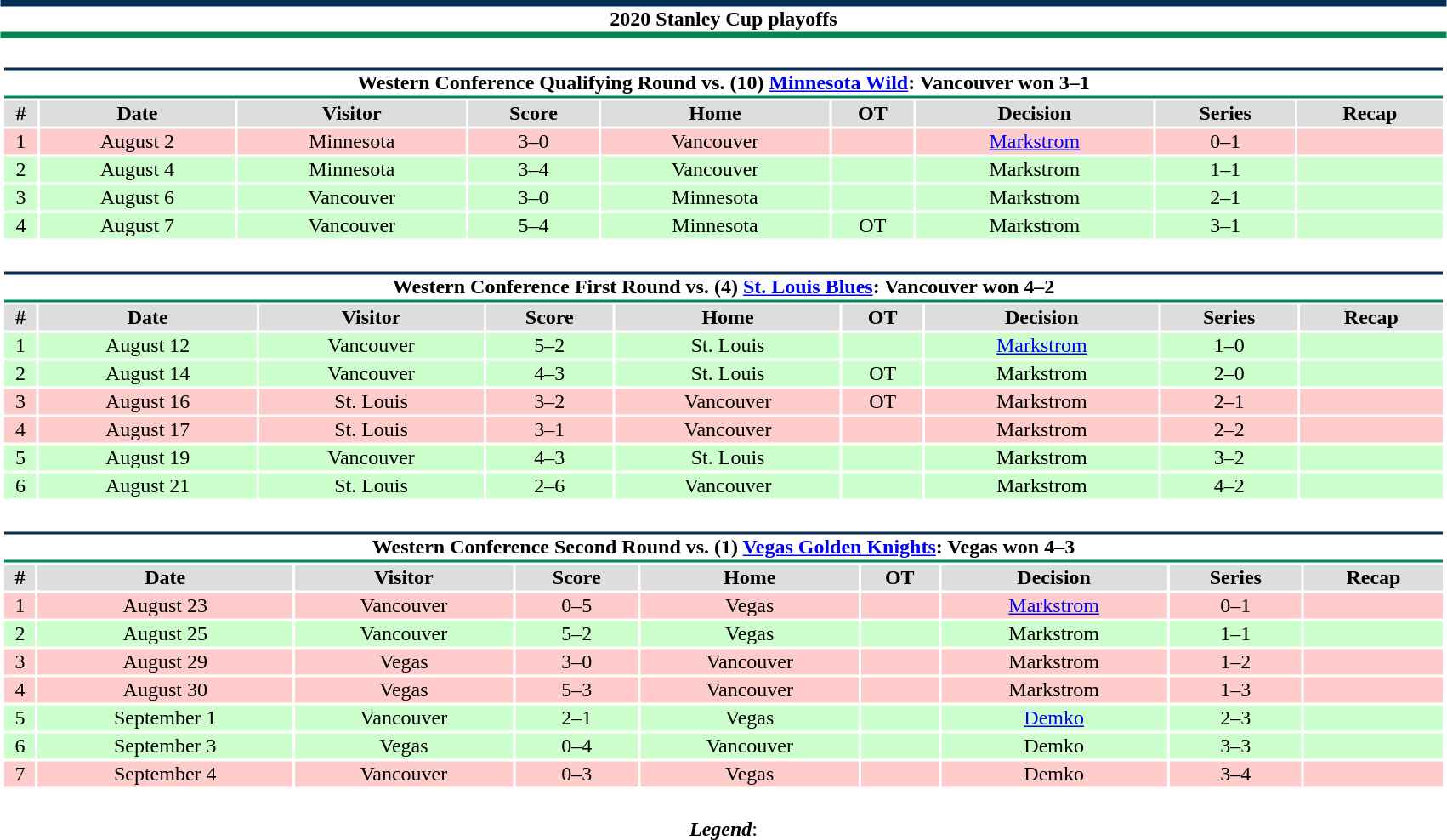<table class="toccolours" style="width:90%; clear:both; margin:1.5em auto; text-align:center;">
<tr>
<th colspan=9 style="background:#FFFFFF; border-top:#002D55 5px solid; border-bottom:#008852 5px solid;">2020 Stanley Cup playoffs</th>
</tr>
<tr>
<td colspan=9><br><table class="toccolours collapsible collapsed" style="width:100%;">
<tr>
<th colspan=9 style="background:#FFFFFF; border-top:#002D55 2px solid; border-bottom:#008852 2px solid;">Western Conference Qualifying Round vs. (10) <a href='#'>Minnesota Wild</a>: Vancouver won 3–1</th>
</tr>
<tr style="background:#ddd;">
<th>#</th>
<th>Date</th>
<th>Visitor</th>
<th>Score</th>
<th>Home</th>
<th>OT</th>
<th>Decision</th>
<th>Series</th>
<th>Recap</th>
</tr>
<tr style="background:#fcc;">
<td>1</td>
<td>August 2</td>
<td>Minnesota</td>
<td>3–0</td>
<td>Vancouver</td>
<td></td>
<td><a href='#'>Markstrom</a></td>
<td>0–1</td>
<td></td>
</tr>
<tr style="background:#cfc;">
<td>2</td>
<td>August 4</td>
<td>Minnesota</td>
<td>3–4</td>
<td>Vancouver</td>
<td></td>
<td>Markstrom</td>
<td>1–1</td>
<td></td>
</tr>
<tr style="background:#cfc;">
<td>3</td>
<td>August 6</td>
<td>Vancouver</td>
<td>3–0</td>
<td>Minnesota</td>
<td></td>
<td>Markstrom</td>
<td>2–1</td>
<td></td>
</tr>
<tr style="background:#cfc;">
<td>4</td>
<td>August 7</td>
<td>Vancouver</td>
<td>5–4</td>
<td>Minnesota</td>
<td>OT</td>
<td>Markstrom</td>
<td>3–1</td>
<td></td>
</tr>
</table>
</td>
</tr>
<tr>
<td colspan=9><br><table class="toccolours collapsible collapsed" style="width:100%;">
<tr>
<th colspan=9 style="background:#FFFFFF; border-top:#002D55 2px solid; border-bottom:#008852 2px solid;">Western Conference First Round vs. (4) <a href='#'>St. Louis Blues</a>: Vancouver won 4–2</th>
</tr>
<tr style="background:#ddd;">
<th>#</th>
<th>Date</th>
<th>Visitor</th>
<th>Score</th>
<th>Home</th>
<th>OT</th>
<th>Decision</th>
<th>Series</th>
<th>Recap</th>
</tr>
<tr style="background:#cfc;">
<td>1</td>
<td>August 12</td>
<td>Vancouver</td>
<td>5–2</td>
<td>St. Louis</td>
<td></td>
<td><a href='#'>Markstrom</a></td>
<td>1–0</td>
<td></td>
</tr>
<tr style="background:#cfc;">
<td>2</td>
<td>August 14</td>
<td>Vancouver</td>
<td>4–3</td>
<td>St. Louis</td>
<td>OT</td>
<td>Markstrom</td>
<td>2–0</td>
<td></td>
</tr>
<tr style="background:#fcc;">
<td>3</td>
<td>August 16</td>
<td>St. Louis</td>
<td>3–2</td>
<td>Vancouver</td>
<td>OT</td>
<td>Markstrom</td>
<td>2–1</td>
<td></td>
</tr>
<tr style="background:#fcc;">
<td>4</td>
<td>August 17</td>
<td>St. Louis</td>
<td>3–1</td>
<td>Vancouver</td>
<td></td>
<td>Markstrom</td>
<td>2–2</td>
<td></td>
</tr>
<tr style="background:#cfc;">
<td>5</td>
<td>August 19</td>
<td>Vancouver</td>
<td>4–3</td>
<td>St. Louis</td>
<td></td>
<td>Markstrom</td>
<td>3–2</td>
<td></td>
</tr>
<tr style="background:#cfc;">
<td>6</td>
<td>August 21</td>
<td>St. Louis</td>
<td>2–6</td>
<td>Vancouver</td>
<td></td>
<td>Markstrom</td>
<td>4–2</td>
<td></td>
</tr>
</table>
</td>
</tr>
<tr>
<td colspan=9><br><table class="toccolours collapsible collapsed" style="width:100%;">
<tr>
<th colspan=9 style="background:#FFFFFF; border-top:#002D55 2px solid; border-bottom:#008852 2px solid;">Western Conference Second Round vs. (1) <a href='#'>Vegas Golden Knights</a>: Vegas won 4–3</th>
</tr>
<tr style="background:#ddd;">
<th>#</th>
<th>Date</th>
<th>Visitor</th>
<th>Score</th>
<th>Home</th>
<th>OT</th>
<th>Decision</th>
<th>Series</th>
<th>Recap</th>
</tr>
<tr style="background:#fcc;">
<td>1</td>
<td>August 23</td>
<td>Vancouver</td>
<td>0–5</td>
<td>Vegas</td>
<td></td>
<td><a href='#'>Markstrom</a></td>
<td>0–1</td>
<td></td>
</tr>
<tr style="background:#cfc;">
<td>2</td>
<td>August 25</td>
<td>Vancouver</td>
<td>5–2</td>
<td>Vegas</td>
<td></td>
<td>Markstrom</td>
<td>1–1</td>
<td></td>
</tr>
<tr style="background:#fcc;">
<td>3</td>
<td>August 29</td>
<td>Vegas</td>
<td>3–0</td>
<td>Vancouver</td>
<td></td>
<td>Markstrom</td>
<td>1–2</td>
<td></td>
</tr>
<tr style="background:#fcc;">
<td>4</td>
<td>August 30</td>
<td>Vegas</td>
<td>5–3</td>
<td>Vancouver</td>
<td></td>
<td>Markstrom</td>
<td>1–3</td>
<td></td>
</tr>
<tr style="background:#cfc;">
<td>5</td>
<td>September 1</td>
<td>Vancouver</td>
<td>2–1</td>
<td>Vegas</td>
<td></td>
<td><a href='#'>Demko</a></td>
<td>2–3</td>
<td></td>
</tr>
<tr style="background:#cfc;">
<td>6</td>
<td>September 3</td>
<td>Vegas</td>
<td>0–4</td>
<td>Vancouver</td>
<td></td>
<td>Demko</td>
<td>3–3</td>
<td></td>
</tr>
<tr style="background:#fcc;">
<td>7</td>
<td>September 4</td>
<td>Vancouver</td>
<td>0–3</td>
<td>Vegas</td>
<td></td>
<td>Demko</td>
<td>3–4</td>
<td></td>
</tr>
</table>
</td>
</tr>
<tr>
<td colspan="10" style="text-align:center;"><br><strong><em>Legend</em></strong>:

</td>
</tr>
</table>
